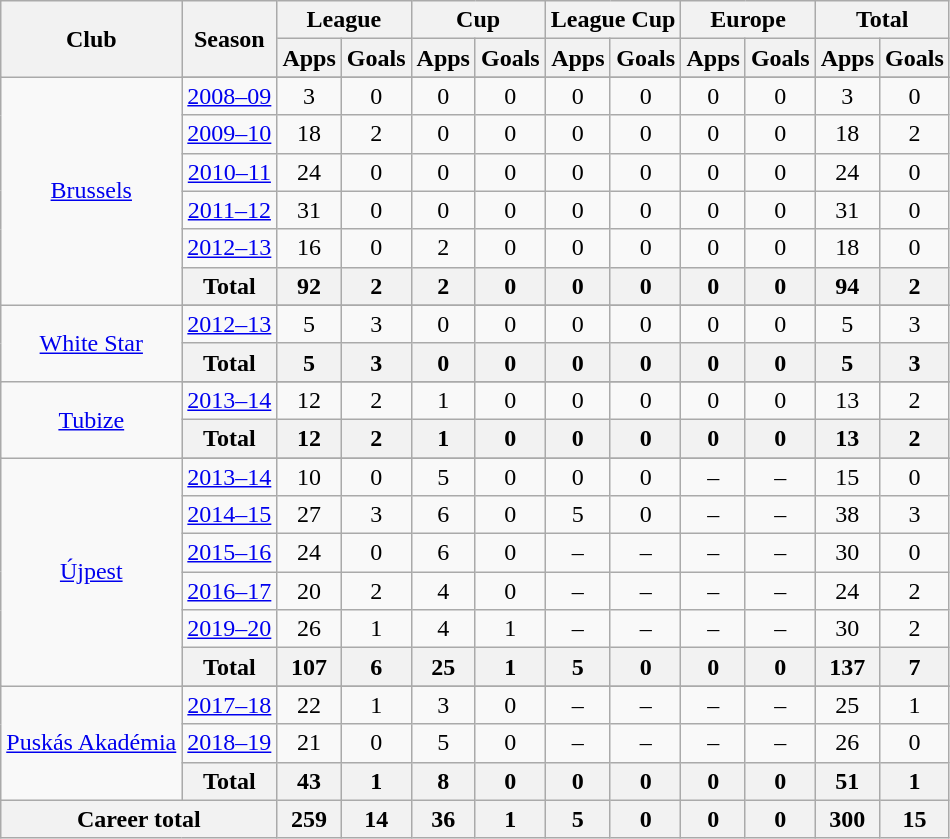<table class="wikitable" style="text-align: center">
<tr>
<th rowspan="2">Club</th>
<th rowspan="2">Season</th>
<th colspan="2">League</th>
<th colspan="2">Cup</th>
<th colspan="2">League Cup</th>
<th colspan="2">Europe</th>
<th colspan="2">Total</th>
</tr>
<tr>
<th>Apps</th>
<th>Goals</th>
<th>Apps</th>
<th>Goals</th>
<th>Apps</th>
<th>Goals</th>
<th>Apps</th>
<th>Goals</th>
<th>Apps</th>
<th>Goals</th>
</tr>
<tr ||-||-||-|->
<td rowspan="7"><a href='#'>Brussels</a></td>
</tr>
<tr>
<td><a href='#'>2008–09</a></td>
<td>3</td>
<td>0</td>
<td>0</td>
<td>0</td>
<td>0</td>
<td>0</td>
<td>0</td>
<td>0</td>
<td>3</td>
<td>0</td>
</tr>
<tr>
<td><a href='#'>2009–10</a></td>
<td>18</td>
<td>2</td>
<td>0</td>
<td>0</td>
<td>0</td>
<td>0</td>
<td>0</td>
<td>0</td>
<td>18</td>
<td>2</td>
</tr>
<tr>
<td><a href='#'>2010–11</a></td>
<td>24</td>
<td>0</td>
<td>0</td>
<td>0</td>
<td>0</td>
<td>0</td>
<td>0</td>
<td>0</td>
<td>24</td>
<td>0</td>
</tr>
<tr>
<td><a href='#'>2011–12</a></td>
<td>31</td>
<td>0</td>
<td>0</td>
<td>0</td>
<td>0</td>
<td>0</td>
<td>0</td>
<td>0</td>
<td>31</td>
<td>0</td>
</tr>
<tr>
<td><a href='#'>2012–13</a></td>
<td>16</td>
<td>0</td>
<td>2</td>
<td>0</td>
<td>0</td>
<td>0</td>
<td>0</td>
<td>0</td>
<td>18</td>
<td>0</td>
</tr>
<tr>
<th>Total</th>
<th>92</th>
<th>2</th>
<th>2</th>
<th>0</th>
<th>0</th>
<th>0</th>
<th>0</th>
<th>0</th>
<th>94</th>
<th>2</th>
</tr>
<tr>
<td rowspan="3"><a href='#'>White Star</a></td>
</tr>
<tr>
<td><a href='#'>2012–13</a></td>
<td>5</td>
<td>3</td>
<td>0</td>
<td>0</td>
<td>0</td>
<td>0</td>
<td>0</td>
<td>0</td>
<td>5</td>
<td>3</td>
</tr>
<tr>
<th>Total</th>
<th>5</th>
<th>3</th>
<th>0</th>
<th>0</th>
<th>0</th>
<th>0</th>
<th>0</th>
<th>0</th>
<th>5</th>
<th>3</th>
</tr>
<tr>
<td rowspan="3"><a href='#'>Tubize</a></td>
</tr>
<tr>
<td><a href='#'>2013–14</a></td>
<td>12</td>
<td>2</td>
<td>1</td>
<td>0</td>
<td>0</td>
<td>0</td>
<td>0</td>
<td>0</td>
<td>13</td>
<td>2</td>
</tr>
<tr>
<th>Total</th>
<th>12</th>
<th>2</th>
<th>1</th>
<th>0</th>
<th>0</th>
<th>0</th>
<th>0</th>
<th>0</th>
<th>13</th>
<th>2</th>
</tr>
<tr>
<td rowspan="7"><a href='#'>Újpest</a></td>
</tr>
<tr>
<td><a href='#'>2013–14</a></td>
<td>10</td>
<td>0</td>
<td>5</td>
<td>0</td>
<td>0</td>
<td>0</td>
<td>–</td>
<td>–</td>
<td>15</td>
<td>0</td>
</tr>
<tr>
<td><a href='#'>2014–15</a></td>
<td>27</td>
<td>3</td>
<td>6</td>
<td>0</td>
<td>5</td>
<td>0</td>
<td>–</td>
<td>–</td>
<td>38</td>
<td>3</td>
</tr>
<tr>
<td><a href='#'>2015–16</a></td>
<td>24</td>
<td>0</td>
<td>6</td>
<td>0</td>
<td>–</td>
<td>–</td>
<td>–</td>
<td>–</td>
<td>30</td>
<td>0</td>
</tr>
<tr>
<td><a href='#'>2016–17</a></td>
<td>20</td>
<td>2</td>
<td>4</td>
<td>0</td>
<td>–</td>
<td>–</td>
<td>–</td>
<td>–</td>
<td>24</td>
<td>2</td>
</tr>
<tr>
<td><a href='#'>2019–20</a></td>
<td>26</td>
<td>1</td>
<td>4</td>
<td>1</td>
<td>–</td>
<td>–</td>
<td>–</td>
<td>–</td>
<td>30</td>
<td>2</td>
</tr>
<tr>
<th>Total</th>
<th>107</th>
<th>6</th>
<th>25</th>
<th>1</th>
<th>5</th>
<th>0</th>
<th>0</th>
<th>0</th>
<th>137</th>
<th>7</th>
</tr>
<tr>
<td rowspan="4"><a href='#'>Puskás Akadémia</a></td>
</tr>
<tr>
<td><a href='#'>2017–18</a></td>
<td>22</td>
<td>1</td>
<td>3</td>
<td>0</td>
<td>–</td>
<td>–</td>
<td>–</td>
<td>–</td>
<td>25</td>
<td>1</td>
</tr>
<tr>
<td><a href='#'>2018–19</a></td>
<td>21</td>
<td>0</td>
<td>5</td>
<td>0</td>
<td>–</td>
<td>–</td>
<td>–</td>
<td>–</td>
<td>26</td>
<td>0</td>
</tr>
<tr>
<th>Total</th>
<th>43</th>
<th>1</th>
<th>8</th>
<th>0</th>
<th>0</th>
<th>0</th>
<th>0</th>
<th>0</th>
<th>51</th>
<th>1</th>
</tr>
<tr>
<th colspan="2">Career total</th>
<th>259</th>
<th>14</th>
<th>36</th>
<th>1</th>
<th>5</th>
<th>0</th>
<th>0</th>
<th>0</th>
<th>300</th>
<th>15</th>
</tr>
</table>
